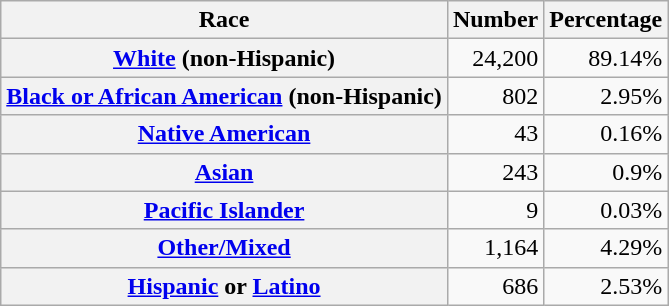<table class="wikitable" style="text-align:right">
<tr>
<th scope="col">Race</th>
<th scope="col">Number</th>
<th scope="col">Percentage</th>
</tr>
<tr>
<th scope="row"><a href='#'>White</a> (non-Hispanic)</th>
<td>24,200</td>
<td>89.14%</td>
</tr>
<tr>
<th scope="row"><a href='#'>Black or African American</a> (non-Hispanic)</th>
<td>802</td>
<td>2.95%</td>
</tr>
<tr>
<th scope="row"><a href='#'>Native American</a></th>
<td>43</td>
<td>0.16%</td>
</tr>
<tr>
<th scope="row"><a href='#'>Asian</a></th>
<td>243</td>
<td>0.9%</td>
</tr>
<tr>
<th scope="row"><a href='#'>Pacific Islander</a></th>
<td>9</td>
<td>0.03%</td>
</tr>
<tr>
<th scope="row"><a href='#'>Other/Mixed</a></th>
<td>1,164</td>
<td>4.29%</td>
</tr>
<tr>
<th scope="row"><a href='#'>Hispanic</a> or <a href='#'>Latino</a></th>
<td>686</td>
<td>2.53%</td>
</tr>
</table>
